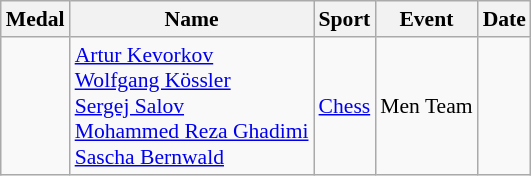<table class="wikitable sortable" style="font-size: 90%;">
<tr>
<th>Medal</th>
<th>Name</th>
<th>Sport</th>
<th>Event</th>
<th>Date</th>
</tr>
<tr>
<td></td>
<td><a href='#'>Artur Kevorkov</a><br><a href='#'>Wolfgang Kössler</a><br><a href='#'>Sergej Salov</a><br><a href='#'>Mohammed Reza Ghadimi</a><br><a href='#'>Sascha Bernwald</a></td>
<td><a href='#'>Chess</a></td>
<td>Men Team</td>
<td></td>
</tr>
</table>
